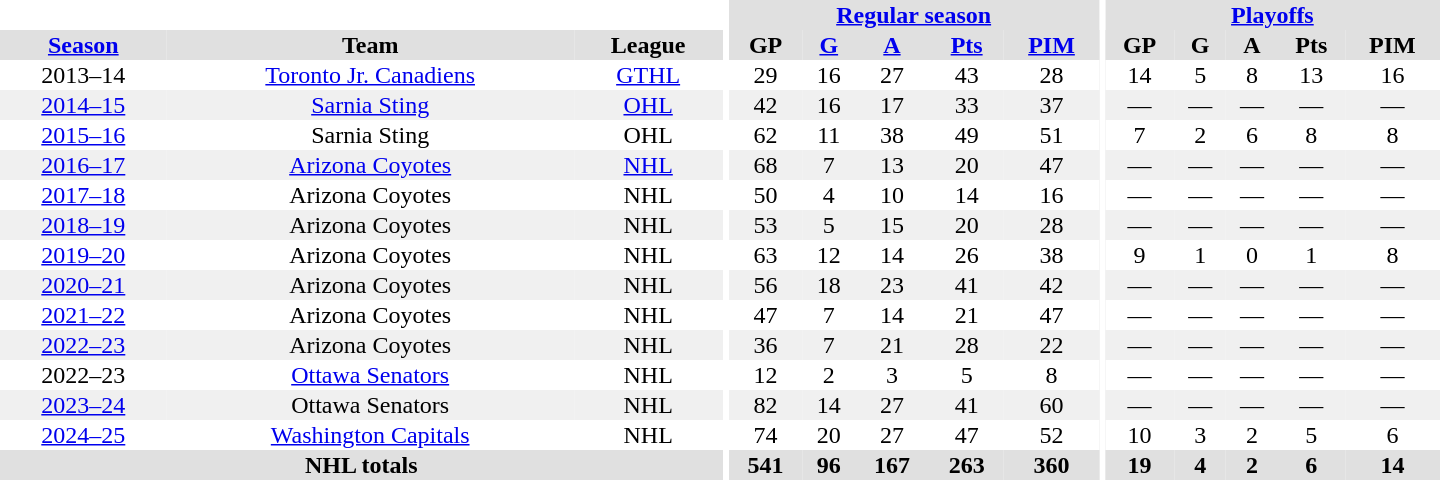<table border="0" cellpadding="1" cellspacing="0" style="text-align:center; width:60em;">
<tr bgcolor="#e0e0e0">
<th colspan="3" bgcolor="#ffffff"></th>
<th rowspan="100" bgcolor="#ffffff"></th>
<th colspan="5"><a href='#'>Regular season</a></th>
<th rowspan="100" bgcolor="#ffffff"></th>
<th colspan="5"><a href='#'>Playoffs</a></th>
</tr>
<tr bgcolor="#e0e0e0">
<th><a href='#'>Season</a></th>
<th>Team</th>
<th>League</th>
<th>GP</th>
<th><a href='#'>G</a></th>
<th><a href='#'>A</a></th>
<th><a href='#'>Pts</a></th>
<th><a href='#'>PIM</a></th>
<th>GP</th>
<th>G</th>
<th>A</th>
<th>Pts</th>
<th>PIM</th>
</tr>
<tr>
<td>2013–14</td>
<td><a href='#'>Toronto Jr. Canadiens</a></td>
<td><a href='#'>GTHL</a></td>
<td>29</td>
<td>16</td>
<td>27</td>
<td>43</td>
<td>28</td>
<td>14</td>
<td>5</td>
<td>8</td>
<td>13</td>
<td>16</td>
</tr>
<tr bgcolor="#f0f0f0">
<td><a href='#'>2014–15</a></td>
<td><a href='#'>Sarnia Sting</a></td>
<td><a href='#'>OHL</a></td>
<td>42</td>
<td>16</td>
<td>17</td>
<td>33</td>
<td>37</td>
<td>—</td>
<td>—</td>
<td>—</td>
<td>—</td>
<td>—</td>
</tr>
<tr>
<td><a href='#'>2015–16</a></td>
<td>Sarnia Sting</td>
<td>OHL</td>
<td>62</td>
<td>11</td>
<td>38</td>
<td>49</td>
<td>51</td>
<td>7</td>
<td>2</td>
<td>6</td>
<td>8</td>
<td>8</td>
</tr>
<tr bgcolor="#f0f0f0">
<td><a href='#'>2016–17</a></td>
<td><a href='#'>Arizona Coyotes</a></td>
<td><a href='#'>NHL</a></td>
<td>68</td>
<td>7</td>
<td>13</td>
<td>20</td>
<td>47</td>
<td>—</td>
<td>—</td>
<td>—</td>
<td>—</td>
<td>—</td>
</tr>
<tr>
<td><a href='#'>2017–18</a></td>
<td>Arizona Coyotes</td>
<td>NHL</td>
<td>50</td>
<td>4</td>
<td>10</td>
<td>14</td>
<td>16</td>
<td>—</td>
<td>—</td>
<td>—</td>
<td>—</td>
<td>—</td>
</tr>
<tr bgcolor="#f0f0f0">
<td><a href='#'>2018–19</a></td>
<td>Arizona Coyotes</td>
<td>NHL</td>
<td>53</td>
<td>5</td>
<td>15</td>
<td>20</td>
<td>28</td>
<td>—</td>
<td>—</td>
<td>—</td>
<td>—</td>
<td>—</td>
</tr>
<tr>
<td><a href='#'>2019–20</a></td>
<td>Arizona Coyotes</td>
<td>NHL</td>
<td>63</td>
<td>12</td>
<td>14</td>
<td>26</td>
<td>38</td>
<td>9</td>
<td>1</td>
<td>0</td>
<td>1</td>
<td>8</td>
</tr>
<tr bgcolor="#f0f0f0">
<td><a href='#'>2020–21</a></td>
<td>Arizona Coyotes</td>
<td>NHL</td>
<td>56</td>
<td>18</td>
<td>23</td>
<td>41</td>
<td>42</td>
<td>—</td>
<td>—</td>
<td>—</td>
<td>—</td>
<td>—</td>
</tr>
<tr>
<td><a href='#'>2021–22</a></td>
<td>Arizona Coyotes</td>
<td>NHL</td>
<td>47</td>
<td>7</td>
<td>14</td>
<td>21</td>
<td>47</td>
<td>—</td>
<td>—</td>
<td>—</td>
<td>—</td>
<td>—</td>
</tr>
<tr bgcolor="#f0f0f0">
<td><a href='#'>2022–23</a></td>
<td>Arizona Coyotes</td>
<td>NHL</td>
<td>36</td>
<td>7</td>
<td>21</td>
<td>28</td>
<td>22</td>
<td>—</td>
<td>—</td>
<td>—</td>
<td>—</td>
<td>—</td>
</tr>
<tr>
<td>2022–23</td>
<td><a href='#'>Ottawa Senators</a></td>
<td>NHL</td>
<td>12</td>
<td>2</td>
<td>3</td>
<td>5</td>
<td>8</td>
<td>—</td>
<td>—</td>
<td>—</td>
<td>—</td>
<td>—</td>
</tr>
<tr bgcolor="#f0f0f0">
<td><a href='#'>2023–24</a></td>
<td>Ottawa Senators</td>
<td>NHL</td>
<td>82</td>
<td>14</td>
<td>27</td>
<td>41</td>
<td>60</td>
<td>—</td>
<td>—</td>
<td>—</td>
<td>—</td>
<td>—</td>
</tr>
<tr bgcolor=>
<td><a href='#'>2024–25</a></td>
<td><a href='#'>Washington Capitals</a></td>
<td>NHL</td>
<td>74</td>
<td>20</td>
<td>27</td>
<td>47</td>
<td>52</td>
<td>10</td>
<td>3</td>
<td>2</td>
<td>5</td>
<td>6</td>
</tr>
<tr bgcolor="#e0e0e0">
<th colspan="3">NHL totals</th>
<th>541</th>
<th>96</th>
<th>167</th>
<th>263</th>
<th>360</th>
<th>19</th>
<th>4</th>
<th>2</th>
<th>6</th>
<th>14</th>
</tr>
</table>
